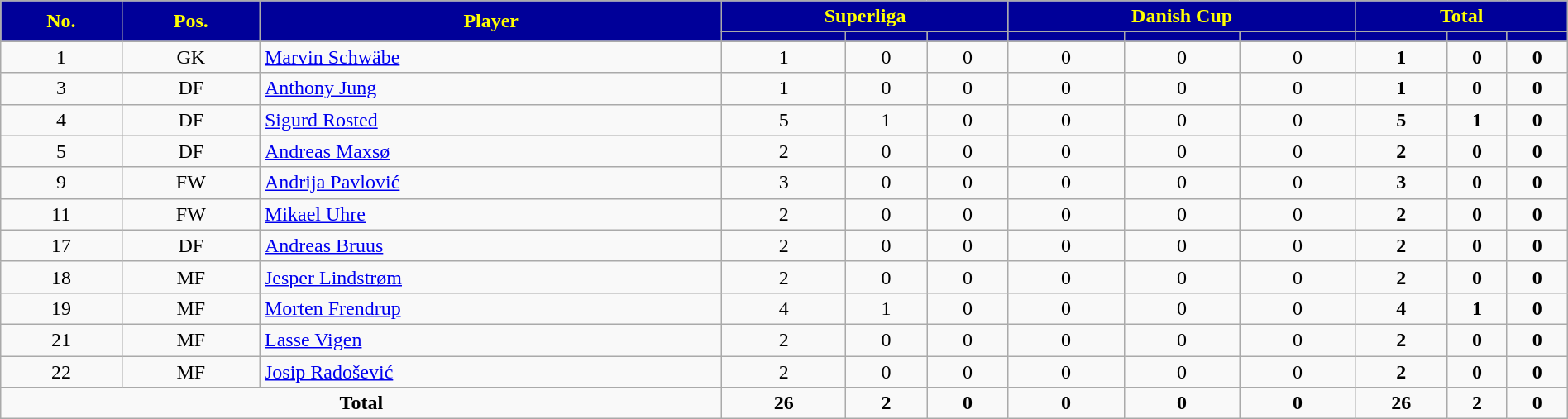<table class="wikitable sortable" style="text-align:center;width:100%;">
<tr>
<th rowspan=2 style=background:#000099;color:#FFFF00>No.</th>
<th rowspan=2 style=background:#000099;color:#FFFF00>Pos.</th>
<th rowspan=2 style=background:#000099;color:#FFFF00>Player</th>
<th colspan=3 style=background:#000099;color:#FFFF00>Superliga</th>
<th colspan=3 style=background:#000099;color:#FFFF00>Danish Cup</th>
<th colspan=3 style=background:#000099;color:#FFFF00>Total</th>
</tr>
<tr>
<th style=background:#000099;color:#FFFF00></th>
<th style=background:#000099;color:#FFFF00></th>
<th style=background:#000099;color:#FFFF00></th>
<th style=background:#000099;color:#FFFF00></th>
<th style=background:#000099;color:#FFFF00></th>
<th style=background:#000099;color:#FFFF00></th>
<th style=background:#000099;color:#FFFF00></th>
<th style=background:#000099;color:#FFFF00></th>
<th style=background:#000099;color:#FFFF00></th>
</tr>
<tr>
<td>1</td>
<td>GK</td>
<td align=left> <a href='#'>Marvin Schwäbe</a></td>
<td>1</td>
<td>0</td>
<td>0</td>
<td>0</td>
<td>0</td>
<td>0</td>
<td><strong>1</strong></td>
<td><strong>0</strong></td>
<td><strong>0</strong></td>
</tr>
<tr>
<td>3</td>
<td>DF</td>
<td align=left> <a href='#'>Anthony Jung</a></td>
<td>1</td>
<td>0</td>
<td>0</td>
<td>0</td>
<td>0</td>
<td>0</td>
<td><strong>1</strong></td>
<td><strong>0</strong></td>
<td><strong>0</strong></td>
</tr>
<tr>
<td>4</td>
<td>DF</td>
<td align=left> <a href='#'>Sigurd Rosted</a></td>
<td>5</td>
<td>1</td>
<td>0</td>
<td>0</td>
<td>0</td>
<td>0</td>
<td><strong>5</strong></td>
<td><strong>1</strong></td>
<td><strong>0</strong></td>
</tr>
<tr>
<td>5</td>
<td>DF</td>
<td align=left> <a href='#'>Andreas Maxsø</a></td>
<td>2</td>
<td>0</td>
<td>0</td>
<td>0</td>
<td>0</td>
<td>0</td>
<td><strong>2</strong></td>
<td><strong>0</strong></td>
<td><strong>0</strong></td>
</tr>
<tr>
<td>9</td>
<td>FW</td>
<td align=left> <a href='#'>Andrija Pavlović</a></td>
<td>3</td>
<td>0</td>
<td>0</td>
<td>0</td>
<td>0</td>
<td>0</td>
<td><strong>3</strong></td>
<td><strong>0</strong></td>
<td><strong>0</strong></td>
</tr>
<tr>
<td>11</td>
<td>FW</td>
<td align=left> <a href='#'>Mikael Uhre</a></td>
<td>2</td>
<td>0</td>
<td>0</td>
<td>0</td>
<td>0</td>
<td>0</td>
<td><strong>2</strong></td>
<td><strong>0</strong></td>
<td><strong>0</strong></td>
</tr>
<tr>
<td>17</td>
<td>DF</td>
<td align=left> <a href='#'>Andreas Bruus</a></td>
<td>2</td>
<td>0</td>
<td>0</td>
<td>0</td>
<td>0</td>
<td>0</td>
<td><strong>2</strong></td>
<td><strong>0</strong></td>
<td><strong>0</strong></td>
</tr>
<tr>
<td>18</td>
<td>MF</td>
<td align=left> <a href='#'>Jesper Lindstrøm</a></td>
<td>2</td>
<td>0</td>
<td>0</td>
<td>0</td>
<td>0</td>
<td>0</td>
<td><strong>2</strong></td>
<td><strong>0</strong></td>
<td><strong>0</strong></td>
</tr>
<tr>
<td>19</td>
<td>MF</td>
<td align=left> <a href='#'>Morten Frendrup</a></td>
<td>4</td>
<td>1</td>
<td>0</td>
<td>0</td>
<td>0</td>
<td>0</td>
<td><strong>4</strong></td>
<td><strong>1</strong></td>
<td><strong>0</strong></td>
</tr>
<tr>
<td>21</td>
<td>MF</td>
<td align=left> <a href='#'>Lasse Vigen</a></td>
<td>2</td>
<td>0</td>
<td>0</td>
<td>0</td>
<td>0</td>
<td>0</td>
<td><strong>2</strong></td>
<td><strong>0</strong></td>
<td><strong>0</strong></td>
</tr>
<tr>
<td>22</td>
<td>MF</td>
<td align=left> <a href='#'>Josip Radošević</a></td>
<td>2</td>
<td>0</td>
<td>0</td>
<td>0</td>
<td>0</td>
<td>0</td>
<td><strong>2</strong></td>
<td><strong>0</strong></td>
<td><strong>0</strong></td>
</tr>
<tr>
<td colspan=3><strong>Total</strong></td>
<td><strong>26</strong></td>
<td><strong>2</strong></td>
<td><strong>0</strong></td>
<td><strong>0</strong></td>
<td><strong>0</strong></td>
<td><strong>0</strong></td>
<td><strong>26</strong></td>
<td><strong>2</strong></td>
<td><strong>0</strong></td>
</tr>
</table>
